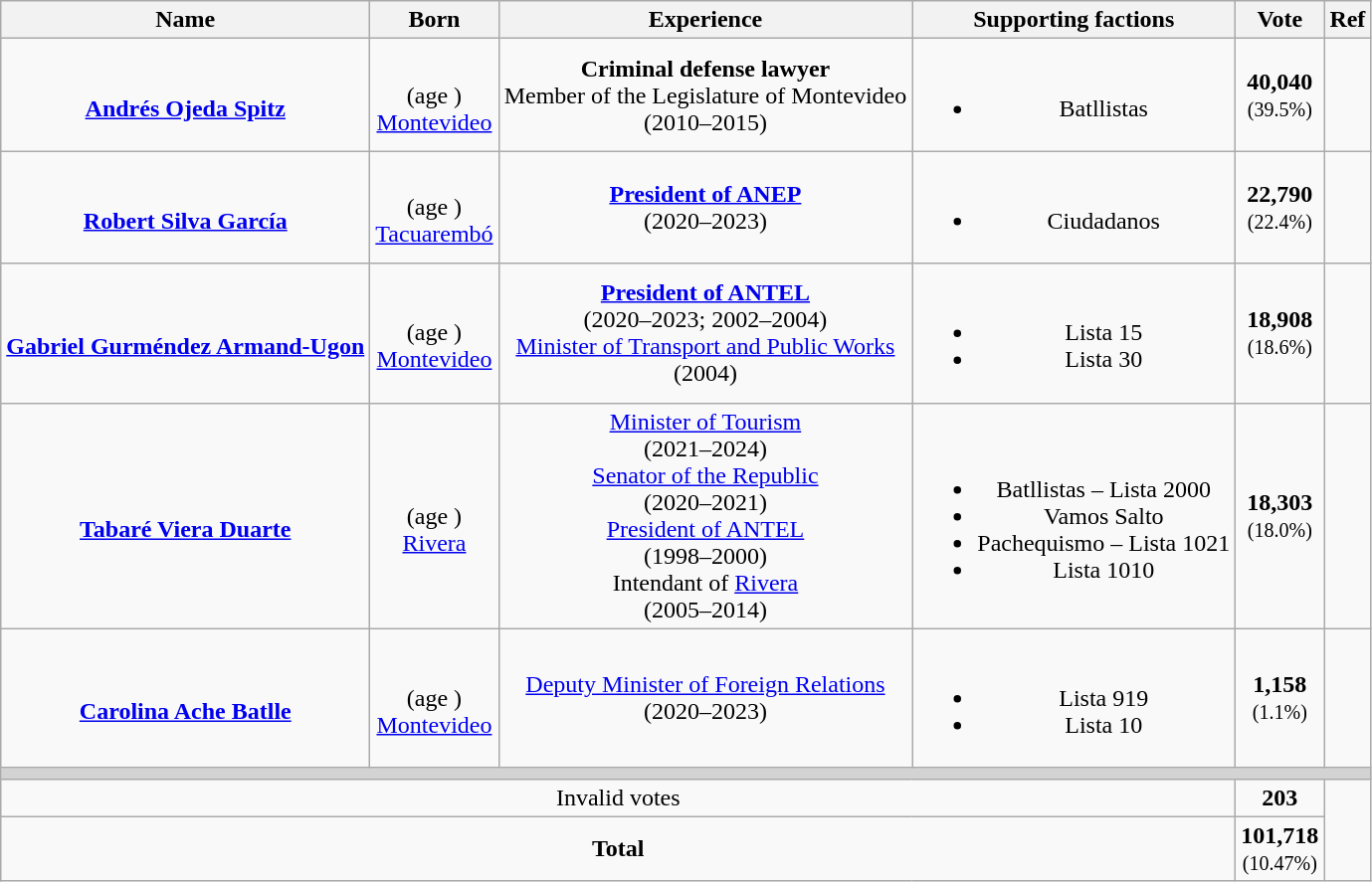<table class="wikitable sortable" style="text-align:center;">
<tr>
<th>Name</th>
<th>Born</th>
<th class="unsortable">Experience</th>
<th>Supporting factions</th>
<th>Vote</th>
<th>Ref</th>
</tr>
<tr>
<td><strong><br><a href='#'>Andrés Ojeda Spitz</a></strong></td>
<td><br>(age )<br><a href='#'>Montevideo</a></td>
<td><strong>Criminal defense lawyer</strong><br>Member of the Legislature of Montevideo<br>(2010–2015)</td>
<td><br><ul><li>Batllistas</li></ul></td>
<td><strong>40,040</strong><br><small>(39.5%)</small></td>
<td></td>
</tr>
<tr>
<td data-sort-value="Silva, Robert"><strong><br><a href='#'>Robert Silva García</a></strong></td>
<td><br>(age )<br><a href='#'>Tacuarembó</a></td>
<td><strong><a href='#'>President of ANEP</a></strong> <br>(2020–2023)</td>
<td><br><ul><li>Ciudadanos</li></ul></td>
<td><strong>22,790</strong><br><small>(22.4%)</small></td>
<td></td>
</tr>
<tr>
<td data-sort-value="Gurméndez, Gabriel"><strong><br><a href='#'>Gabriel Gurméndez Armand-Ugon</a></strong></td>
<td><br>(age )<br><a href='#'>Montevideo</a></td>
<td><strong><a href='#'>President of ANTEL</a></strong><br>(2020–2023; 2002–2004)<br><a href='#'>Minister of Transport and Public Works</a><br>(2004)</td>
<td><br><ul><li>Lista 15</li><li>Lista 30</li></ul></td>
<td><strong>18,908</strong><br><small>(18.6%)</small></td>
<td></td>
</tr>
<tr>
<td><strong><br><a href='#'>Tabaré Viera Duarte</a></strong></td>
<td><br>(age )<br><a href='#'>Rivera</a></td>
<td><a href='#'>Minister of Tourism</a> <br>(2021–2024)<br><a href='#'>Senator of the Republic</a><br>(2020–2021)<br><a href='#'>President of ANTEL</a><br>(1998–2000)<br>Intendant of <a href='#'>Rivera</a> <br>(2005–2014)</td>
<td><br><ul><li>Batllistas – Lista 2000</li><li>Vamos Salto</li><li>Pachequismo – Lista 1021</li><li>Lista 1010</li></ul></td>
<td><strong>18,303</strong><br><small>(18.0%)</small></td>
<td></td>
</tr>
<tr>
<td><strong><br><a href='#'>Carolina Ache Batlle</a></strong></td>
<td><br>(age )<br><a href='#'>Montevideo</a></td>
<td><a href='#'>Deputy Minister of Foreign Relations</a><br>(2020–2023)</td>
<td><br><ul><li>Lista 919</li><li>Lista 10</li></ul></td>
<td><strong>1,158</strong><br><small>(1.1%)</small></td>
<td></td>
</tr>
<tr>
<td bgcolor="lightgray" colspan="6"></td>
</tr>
<tr>
<td colspan="4">Invalid votes</td>
<td><strong>203</strong></td>
<td rowspan="2"></td>
</tr>
<tr>
<td colspan="4"><strong>Total</strong></td>
<td><strong>101,718</strong><br><small>(10.47%)</small></td>
</tr>
</table>
